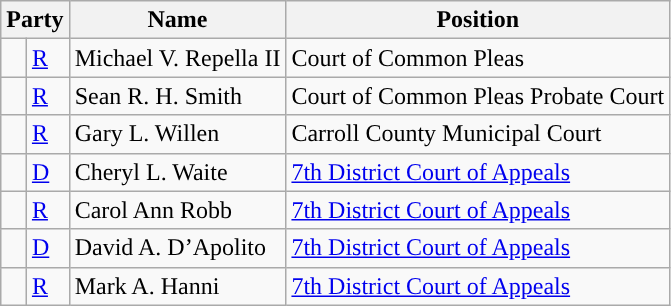<table class=wikitable>
<tr>
<th colspan="2" style="text-align:center; vertical-align:bottom;">Party</th>
<th style="text-align:center;">Name</th>
<th valign=bottom>Position</th>
</tr>
<tr>
<td style="background-color:"> </td>
<td><a href='#'>R</a></td>
<td>Michael V. Repella II</td>
<td>Court of Common Pleas</td>
</tr>
<tr>
<td style="background-color:"> </td>
<td><a href='#'>R</a></td>
<td>Sean R. H. Smith</td>
<td>Court of Common Pleas Probate Court</td>
</tr>
<tr>
<td style="background-color:"> </td>
<td><a href='#'>R</a></td>
<td>Gary L. Willen</td>
<td>Carroll County Municipal Court</td>
</tr>
<tr>
<td style="background-color:"> </td>
<td><a href='#'>D</a></td>
<td>Cheryl L. Waite</td>
<td><a href='#'>7th District Court of Appeals</a></td>
</tr>
<tr>
<td style="background-color:"> </td>
<td><a href='#'>R</a></td>
<td>Carol Ann Robb</td>
<td><a href='#'>7th District Court of Appeals</a></td>
</tr>
<tr>
<td style="background-color:"> </td>
<td><a href='#'>D</a></td>
<td>David A. D’Apolito</td>
<td><a href='#'>7th District Court of Appeals</a></td>
</tr>
<tr>
<td style="background-color:"> </td>
<td><a href='#'>R</a></td>
<td>Mark A. Hanni</td>
<td><a href='#'>7th District Court of Appeals</a></td>
</tr>
</table>
